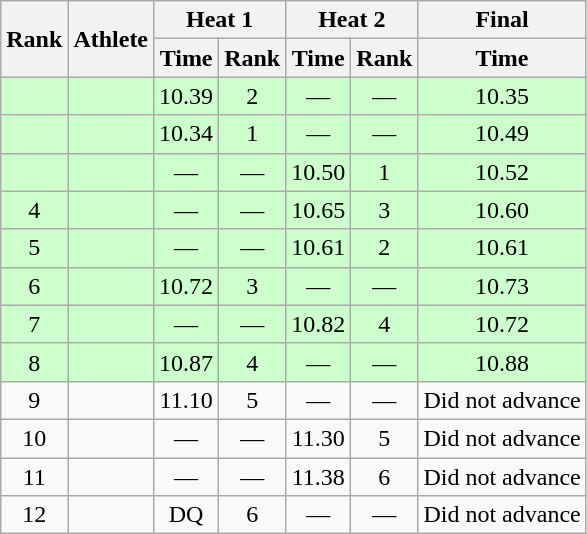<table class="wikitable sortable"  style="text-align:center">
<tr>
<th rowspan="2" data-sort-type=number>Rank</th>
<th rowspan="2">Athlete</th>
<th colspan="2">Heat 1</th>
<th colspan="2">Heat 2</th>
<th colspan="1">Final</th>
</tr>
<tr>
<th>Time</th>
<th>Rank</th>
<th>Time</th>
<th>Rank</th>
<th>Time</th>
</tr>
<tr bgcolor=ccffcc>
<td></td>
<td align="left"></td>
<td>10.39</td>
<td>2</td>
<td>—</td>
<td>—</td>
<td>10.35</td>
</tr>
<tr bgcolor=ccffcc>
<td></td>
<td align="left"></td>
<td>10.34</td>
<td>1</td>
<td>—</td>
<td>—</td>
<td>10.49</td>
</tr>
<tr bgcolor=ccffcc>
<td></td>
<td align="left"></td>
<td>—</td>
<td>—</td>
<td>10.50</td>
<td>1</td>
<td>10.52</td>
</tr>
<tr bgcolor=ccffcc>
<td>4</td>
<td align="left"></td>
<td>—</td>
<td>—</td>
<td>10.65</td>
<td>3</td>
<td>10.60</td>
</tr>
<tr bgcolor=ccffcc>
<td>5</td>
<td align="left"></td>
<td>—</td>
<td>—</td>
<td>10.61</td>
<td>2</td>
<td>10.61</td>
</tr>
<tr bgcolor=ccffcc>
<td>6</td>
<td align="left"></td>
<td>10.72</td>
<td>3</td>
<td>—</td>
<td>—</td>
<td>10.73</td>
</tr>
<tr bgcolor=ccffcc>
<td>7</td>
<td align="left"></td>
<td>—</td>
<td>—</td>
<td>10.82</td>
<td>4</td>
<td>10.72</td>
</tr>
<tr bgcolor=ccffcc>
<td>8</td>
<td align="left"></td>
<td>10.87</td>
<td>4</td>
<td>—</td>
<td>—</td>
<td>10.88</td>
</tr>
<tr>
<td>9</td>
<td align="left"></td>
<td>11.10</td>
<td>5</td>
<td>—</td>
<td>—</td>
<td colspan="1">Did not advance</td>
</tr>
<tr>
<td>10</td>
<td align="left"></td>
<td>—</td>
<td>—</td>
<td>11.30</td>
<td>5</td>
<td colspan="1">Did not advance</td>
</tr>
<tr>
<td>11</td>
<td align="left"></td>
<td>—</td>
<td>—</td>
<td>11.38</td>
<td>6</td>
<td colspan="1">Did not advance</td>
</tr>
<tr>
<td>12</td>
<td align="left"></td>
<td>DQ</td>
<td>6</td>
<td>—</td>
<td>—</td>
<td colspan="1">Did not advance</td>
</tr>
</table>
